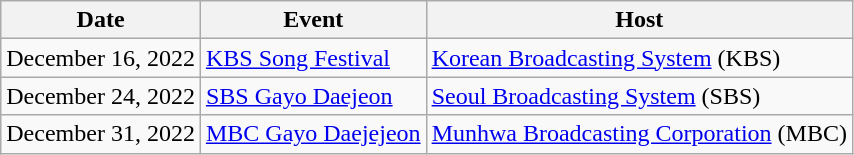<table class="wikitable sortable">
<tr>
<th>Date</th>
<th>Event</th>
<th>Host</th>
</tr>
<tr>
<td>December 16, 2022</td>
<td><a href='#'>KBS Song Festival</a></td>
<td><a href='#'>Korean Broadcasting System</a> (KBS)</td>
</tr>
<tr>
<td>December 24, 2022</td>
<td><a href='#'>SBS Gayo Daejeon</a></td>
<td><a href='#'>Seoul Broadcasting System</a> (SBS)</td>
</tr>
<tr>
<td>December 31, 2022</td>
<td><a href='#'>MBC Gayo Daejejeon</a></td>
<td><a href='#'>Munhwa Broadcasting Corporation</a> (MBC)</td>
</tr>
</table>
